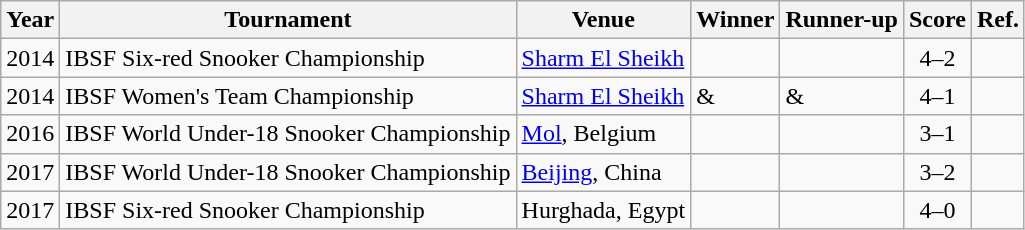<table class="wikitable">
<tr>
<th>Year</th>
<th>Tournament</th>
<th>Venue</th>
<th>Winner</th>
<th>Runner-up</th>
<th>Score</th>
<th>Ref.</th>
</tr>
<tr>
<td>2014</td>
<td>IBSF Six-red Snooker Championship</td>
<td><a href='#'>Sharm El Sheikh</a></td>
<td></td>
<td></td>
<td align = "center">4–2</td>
<td style="text-align:center;"></td>
</tr>
<tr>
<td>2014</td>
<td>IBSF Women's Team  Championship</td>
<td><a href='#'>Sharm El Sheikh</a></td>
<td> & </td>
<td> & </td>
<td align = "center">4–1</td>
<td style="text-align:center;"></td>
</tr>
<tr>
<td>2016</td>
<td>IBSF World Under-18 Snooker Championship</td>
<td><a href='#'>Mol</a>, Belgium</td>
<td></td>
<td></td>
<td align = "center">3–1</td>
<td style="text-align:center;"></td>
</tr>
<tr>
<td>2017</td>
<td>IBSF World Under-18 Snooker Championship</td>
<td><a href='#'>Beijing</a>, China</td>
<td></td>
<td></td>
<td align = "center">3–2</td>
<td style="text-align:center;"></td>
</tr>
<tr>
<td>2017</td>
<td>IBSF Six-red Snooker Championship</td>
<td>Hurghada, Egypt</td>
<td></td>
<td></td>
<td align = "center">4–0</td>
<td style="text-align:center;"></td>
</tr>
</table>
